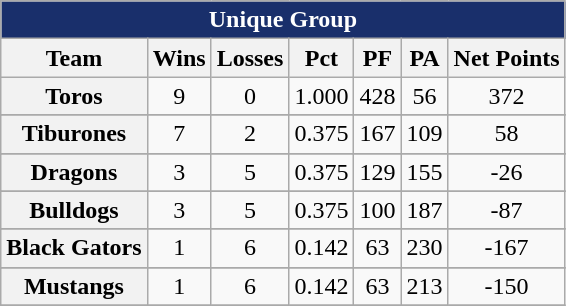<table class="wikitable sortable collapsible">
<tr>
<th colspan=7 style="background: #192f6b;color:white; font-size=125%;">Unique Group</th>
</tr>
<tr>
<th>Team</th>
<th>Wins</th>
<th>Losses</th>
<th>Pct</th>
<th>PF</th>
<th>PA</th>
<th>Net Points</th>
</tr>
<tr>
<th scope="row">Toros</th>
<td align="center">9</td>
<td align="center">0</td>
<td align="center">1.000</td>
<td align="center">428</td>
<td align="center">56</td>
<td align="center">372</td>
</tr>
<tr>
</tr>
<tr>
<th scope="row">Tiburones</th>
<td align="center">7</td>
<td align="center">2</td>
<td align="center">0.375</td>
<td align="center">167</td>
<td align="center">109</td>
<td align="center">58</td>
</tr>
<tr>
</tr>
<tr>
<th scope="row">Dragons</th>
<td align="center">3</td>
<td align="center">5</td>
<td align="center">0.375</td>
<td align="center">129</td>
<td align="center">155</td>
<td align="center">-26</td>
</tr>
<tr>
</tr>
<tr>
<th scope="row">Bulldogs</th>
<td align="center">3</td>
<td align="center">5</td>
<td align="center">0.375</td>
<td align="center">100</td>
<td align="center">187</td>
<td align="center">-87</td>
</tr>
<tr>
</tr>
<tr>
<th scope="row">Black Gators</th>
<td align="center">1</td>
<td align="center">6</td>
<td align="center">0.142</td>
<td align="center">63</td>
<td align="center">230</td>
<td align="center">-167</td>
</tr>
<tr>
</tr>
<tr>
<th scope="row">Mustangs</th>
<td align="center">1</td>
<td align="center">6</td>
<td align="center">0.142</td>
<td align="center">63</td>
<td align="center">213</td>
<td align="center">-150</td>
</tr>
<tr>
</tr>
</table>
